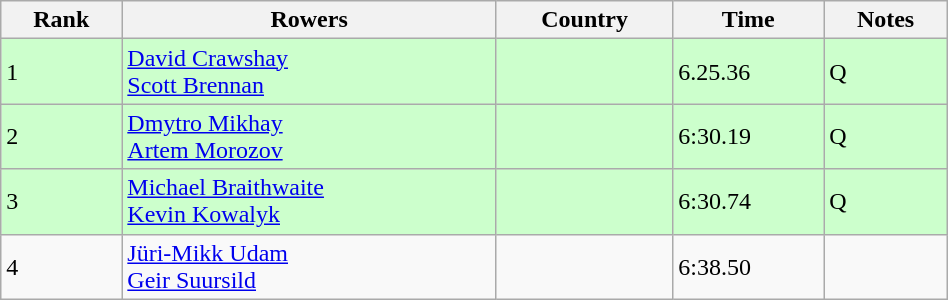<table class="wikitable sortable" width=50%>
<tr>
<th>Rank</th>
<th>Rowers</th>
<th>Country</th>
<th>Time</th>
<th>Notes</th>
</tr>
<tr bgcolor=ccffcc>
<td>1</td>
<td><a href='#'>David Crawshay</a><br><a href='#'>Scott Brennan</a></td>
<td></td>
<td>6.25.36</td>
<td>Q</td>
</tr>
<tr bgcolor=ccffcc>
<td>2</td>
<td><a href='#'>Dmytro Mikhay</a><br><a href='#'>Artem Morozov</a></td>
<td></td>
<td>6:30.19</td>
<td>Q</td>
</tr>
<tr bgcolor=ccffcc>
<td>3</td>
<td><a href='#'>Michael Braithwaite</a><br><a href='#'>Kevin Kowalyk</a></td>
<td></td>
<td>6:30.74</td>
<td>Q</td>
</tr>
<tr>
<td>4</td>
<td><a href='#'>Jüri-Mikk Udam</a><br><a href='#'>Geir Suursild</a></td>
<td></td>
<td>6:38.50</td>
<td></td>
</tr>
</table>
